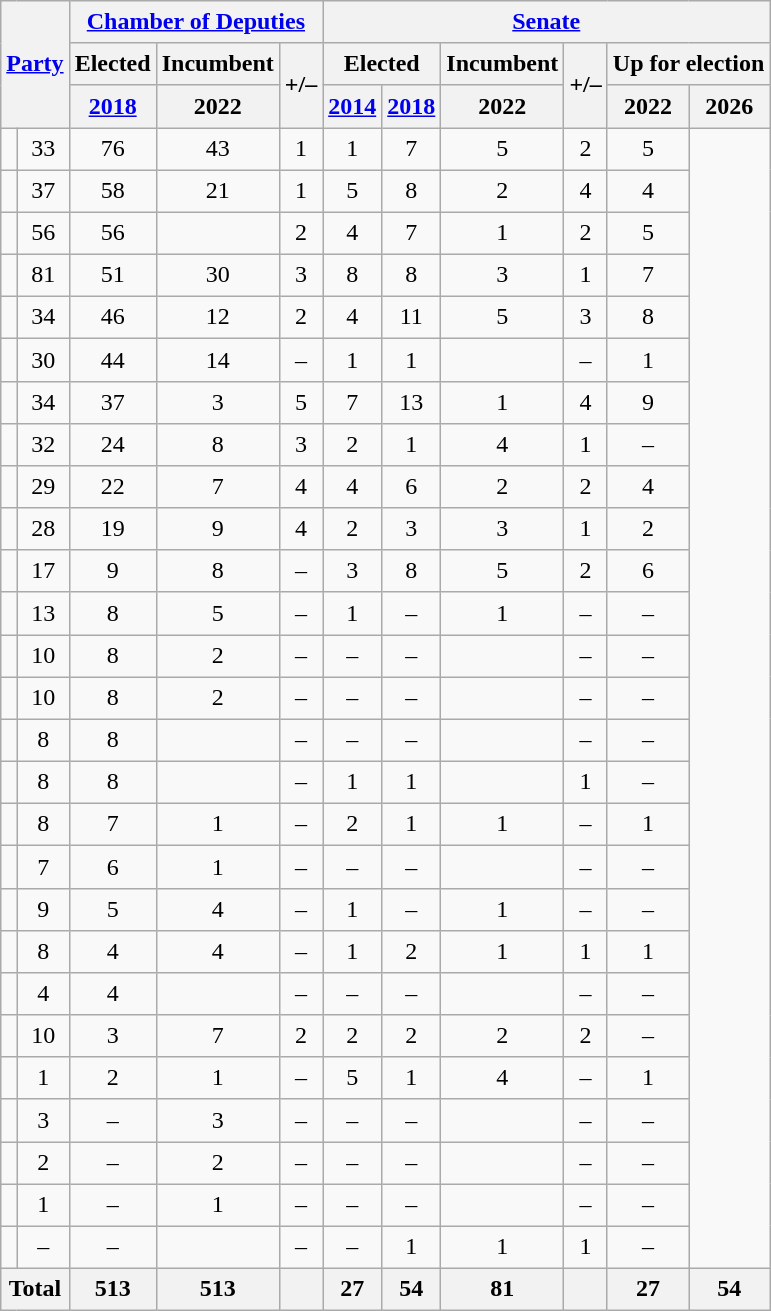<table class="wikitable sortable" style=text-align:center;line-height:1.3>
<tr>
<th scope=colgroup rowspan=3 colspan=2><a href='#'>Party</a></th>
<th scope=colgroup colspan=3><a href='#'>Chamber of Deputies</a></th>
<th scope=colgroup colspan=6><a href='#'>Senate</a></th>
</tr>
<tr>
<th scope=col>Elected</th>
<th scope=col>Incumbent</th>
<th scope=col rowspan=2>+/–</th>
<th scope=colgroup colspan=2>Elected</th>
<th scope=col>Incumbent</th>
<th scope=col rowspan=2>+/–</th>
<th scope=colgroup colspan=2>Up for election</th>
</tr>
<tr>
<th scope=col><a href='#'>2018</a></th>
<th scope=col>2022</th>
<th scope=col><a href='#'>2014</a></th>
<th scope=col><a href='#'>2018</a></th>
<th scope=col>2022</th>
<th scope=col>2022</th>
<th scope=col>2026</th>
</tr>
<tr>
<td></td>
<td>33</td>
<td>76</td>
<td>43</td>
<td>1</td>
<td>1</td>
<td>7</td>
<td>5</td>
<td>2</td>
<td>5</td>
</tr>
<tr>
<td></td>
<td>37</td>
<td>58</td>
<td>21</td>
<td>1</td>
<td>5</td>
<td>8</td>
<td>2</td>
<td>4</td>
<td>4</td>
</tr>
<tr>
<td></td>
<td>56</td>
<td>56</td>
<td></td>
<td>2</td>
<td>4</td>
<td>7</td>
<td>1</td>
<td>2</td>
<td>5</td>
</tr>
<tr>
<td></td>
<td>81</td>
<td>51</td>
<td>30</td>
<td>3</td>
<td>8</td>
<td>8</td>
<td>3</td>
<td>1</td>
<td>7</td>
</tr>
<tr>
<td></td>
<td>34</td>
<td>46</td>
<td>12</td>
<td>2</td>
<td>4</td>
<td>11</td>
<td>5</td>
<td>3</td>
<td>8</td>
</tr>
<tr>
<td></td>
<td>30</td>
<td>44</td>
<td>14</td>
<td>–</td>
<td>1</td>
<td>1</td>
<td></td>
<td>–</td>
<td>1</td>
</tr>
<tr>
<td></td>
<td>34</td>
<td>37</td>
<td>3</td>
<td>5</td>
<td>7</td>
<td>13</td>
<td>1</td>
<td>4</td>
<td>9</td>
</tr>
<tr>
<td></td>
<td>32</td>
<td>24</td>
<td>8</td>
<td>3</td>
<td>2</td>
<td>1</td>
<td>4</td>
<td>1</td>
<td>–</td>
</tr>
<tr>
<td></td>
<td>29</td>
<td>22</td>
<td>7</td>
<td>4</td>
<td>4</td>
<td>6</td>
<td>2</td>
<td>2</td>
<td>4</td>
</tr>
<tr>
<td></td>
<td>28</td>
<td>19</td>
<td>9</td>
<td>4</td>
<td>2</td>
<td>3</td>
<td>3</td>
<td>1</td>
<td>2</td>
</tr>
<tr>
<td></td>
<td>17</td>
<td>9</td>
<td>8</td>
<td>–</td>
<td>3</td>
<td>8</td>
<td>5</td>
<td>2</td>
<td>6</td>
</tr>
<tr>
<td></td>
<td>13</td>
<td>8</td>
<td>5</td>
<td>–</td>
<td>1</td>
<td>–</td>
<td>1</td>
<td>–</td>
<td>–</td>
</tr>
<tr>
<td></td>
<td>10</td>
<td>8</td>
<td>2</td>
<td>–</td>
<td>–</td>
<td>–</td>
<td></td>
<td>–</td>
<td>–</td>
</tr>
<tr>
<td></td>
<td>10</td>
<td>8</td>
<td>2</td>
<td>–</td>
<td>–</td>
<td>–</td>
<td></td>
<td>–</td>
<td>–</td>
</tr>
<tr>
<td></td>
<td>8</td>
<td>8</td>
<td></td>
<td>–</td>
<td>–</td>
<td>–</td>
<td></td>
<td>–</td>
<td>–</td>
</tr>
<tr>
<td></td>
<td>8</td>
<td>8</td>
<td></td>
<td>–</td>
<td>1</td>
<td>1</td>
<td></td>
<td>1</td>
<td>–</td>
</tr>
<tr>
<td></td>
<td>8</td>
<td>7</td>
<td>1</td>
<td>–</td>
<td>2</td>
<td>1</td>
<td>1</td>
<td>–</td>
<td>1</td>
</tr>
<tr>
<td></td>
<td>7</td>
<td>6</td>
<td>1</td>
<td>–</td>
<td>–</td>
<td>–</td>
<td></td>
<td>–</td>
<td>–</td>
</tr>
<tr>
<td></td>
<td>9</td>
<td>5</td>
<td>4</td>
<td>–</td>
<td>1</td>
<td>–</td>
<td>1</td>
<td>–</td>
<td>–</td>
</tr>
<tr>
<td></td>
<td>8</td>
<td>4</td>
<td>4</td>
<td>–</td>
<td>1</td>
<td>2</td>
<td>1</td>
<td>1</td>
<td>1</td>
</tr>
<tr>
<td></td>
<td>4</td>
<td>4</td>
<td></td>
<td>–</td>
<td>–</td>
<td>–</td>
<td></td>
<td>–</td>
<td>–</td>
</tr>
<tr>
<td></td>
<td>10</td>
<td>3</td>
<td>7</td>
<td>2</td>
<td>2</td>
<td>2</td>
<td>2</td>
<td>2</td>
<td>–</td>
</tr>
<tr>
<td></td>
<td>1</td>
<td>2</td>
<td>1</td>
<td>–</td>
<td>5</td>
<td>1</td>
<td>4</td>
<td>–</td>
<td>1</td>
</tr>
<tr>
<td></td>
<td>3</td>
<td>–</td>
<td>3</td>
<td>–</td>
<td>–</td>
<td>–</td>
<td></td>
<td>–</td>
<td>–</td>
</tr>
<tr>
<td></td>
<td>2</td>
<td>–</td>
<td>2</td>
<td>–</td>
<td>–</td>
<td>–</td>
<td></td>
<td>–</td>
<td>–</td>
</tr>
<tr>
<td></td>
<td>1</td>
<td>–</td>
<td>1</td>
<td>–</td>
<td>–</td>
<td>–</td>
<td></td>
<td>–</td>
<td>–</td>
</tr>
<tr>
<td></td>
<td>–</td>
<td>–</td>
<td></td>
<td>–</td>
<td>–</td>
<td>1</td>
<td>1</td>
<td>1</td>
<td>–</td>
</tr>
<tr>
<th colspan=2>Total</th>
<th>513</th>
<th>513</th>
<th></th>
<th>27</th>
<th>54</th>
<th>81</th>
<th></th>
<th>27</th>
<th>54</th>
</tr>
</table>
